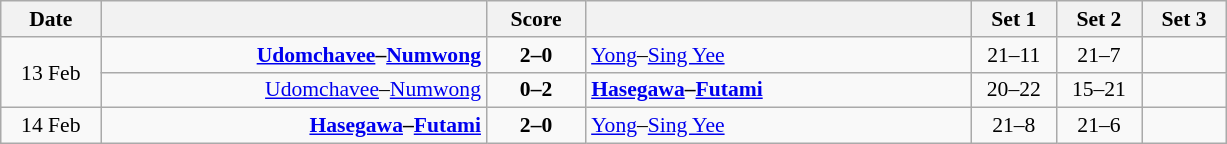<table class="wikitable" style="text-align: center; font-size:90% ">
<tr>
<th width="60">Date</th>
<th align="right" width="250"></th>
<th width="60">Score</th>
<th align="left" width="250"></th>
<th width="50">Set 1</th>
<th width="50">Set 2</th>
<th width="50">Set 3</th>
</tr>
<tr>
<td rowspan=2>13 Feb</td>
<td align=right><strong><a href='#'>Udomchavee</a>–<a href='#'>Numwong</a> </strong></td>
<td align=center><strong>2–0</strong></td>
<td align=left> <a href='#'>Yong</a>–<a href='#'>Sing Yee</a></td>
<td>21–11</td>
<td>21–7</td>
<td></td>
</tr>
<tr>
<td align=right><a href='#'>Udomchavee</a>–<a href='#'>Numwong</a> </td>
<td align=center><strong>0–2</strong></td>
<td align=left><strong> <a href='#'>Hasegawa</a>–<a href='#'>Futami</a></strong></td>
<td>20–22</td>
<td>15–21</td>
<td></td>
</tr>
<tr>
<td>14 Feb</td>
<td align=right><strong><a href='#'>Hasegawa</a>–<a href='#'>Futami</a> </strong></td>
<td align=center><strong>2–0</strong></td>
<td align=left> <a href='#'>Yong</a>–<a href='#'>Sing Yee</a></td>
<td>21–8</td>
<td>21–6</td>
<td></td>
</tr>
</table>
